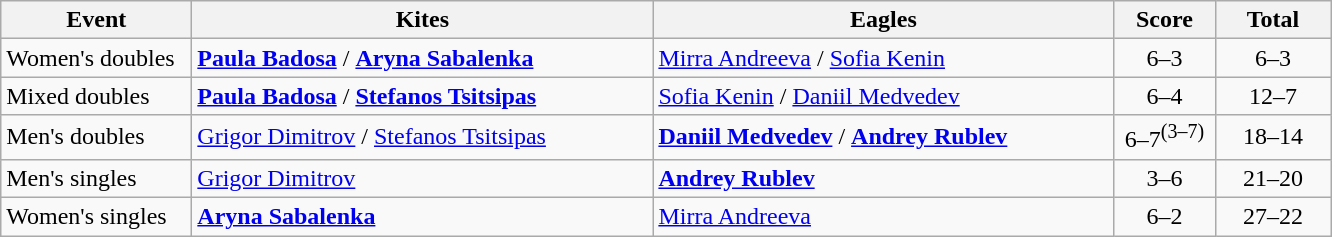<table class="wikitable nowrap">
<tr>
<th width=120>Event</th>
<th width=300>Kites</th>
<th width=300>Eagles</th>
<th width=60>Score</th>
<th width=70>Total</th>
</tr>
<tr>
<td>Women's doubles</td>
<td><strong> <a href='#'>Paula Badosa</a></strong> / <strong> <a href='#'>Aryna Sabalenka</a></strong></td>
<td> <a href='#'>Mirra Andreeva</a> /  <a href='#'>Sofia Kenin</a></td>
<td align="center">6–3</td>
<td align="center">6–3</td>
</tr>
<tr>
<td>Mixed doubles</td>
<td><strong> <a href='#'>Paula Badosa</a></strong> / <strong> <a href='#'>Stefanos Tsitsipas</a></strong></td>
<td> <a href='#'>Sofia Kenin</a> /  <a href='#'>Daniil Medvedev</a></td>
<td align="center">6–4</td>
<td align="center">12–7</td>
</tr>
<tr>
<td>Men's doubles</td>
<td> <a href='#'>Grigor Dimitrov</a> /  <a href='#'>Stefanos Tsitsipas</a></td>
<td><strong> <a href='#'>Daniil Medvedev</a></strong> / <strong> <a href='#'>Andrey Rublev</a></strong></td>
<td align="center">6–7<sup>(3–7)</sup></td>
<td align="center">18–14</td>
</tr>
<tr>
<td>Men's singles</td>
<td> <a href='#'>Grigor Dimitrov</a></td>
<td><strong> <a href='#'>Andrey Rublev</a></strong></td>
<td align="center">3–6</td>
<td align="center">21–20</td>
</tr>
<tr>
<td>Women's singles</td>
<td><strong> <a href='#'>Aryna Sabalenka</a></strong></td>
<td> <a href='#'>Mirra Andreeva</a></td>
<td align="center">6–2</td>
<td align="center">27–22</td>
</tr>
</table>
